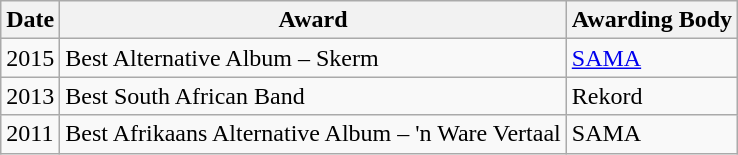<table class="wikitable sortable">
<tr>
<th><strong>Date</strong></th>
<th><strong>Award</strong></th>
<th><strong>Awarding Body</strong></th>
</tr>
<tr>
<td>2015</td>
<td>Best Alternative Album – Skerm</td>
<td><a href='#'>SAMA</a></td>
</tr>
<tr>
<td>2013</td>
<td>Best South African Band</td>
<td>Rekord</td>
</tr>
<tr>
<td>2011</td>
<td>Best Afrikaans Alternative Album – 'n Ware Vertaal</td>
<td>SAMA</td>
</tr>
</table>
